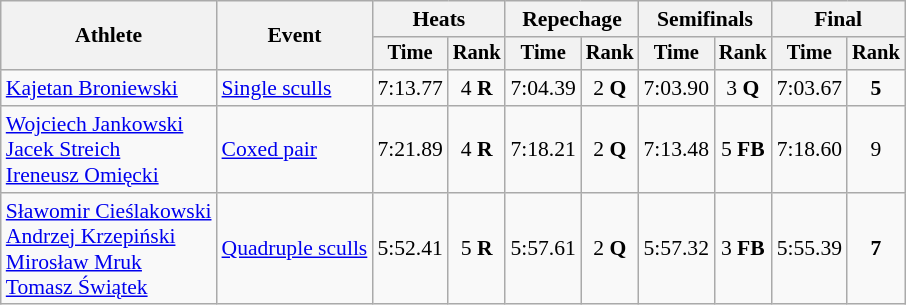<table class="wikitable" style="font-size:90%">
<tr>
<th rowspan="2">Athlete</th>
<th rowspan="2">Event</th>
<th colspan="2">Heats</th>
<th colspan="2">Repechage</th>
<th colspan="2">Semifinals</th>
<th colspan="2">Final</th>
</tr>
<tr style="font-size:95%">
<th>Time</th>
<th>Rank</th>
<th>Time</th>
<th>Rank</th>
<th>Time</th>
<th>Rank</th>
<th>Time</th>
<th>Rank</th>
</tr>
<tr align=center>
<td align=left><a href='#'>Kajetan Broniewski</a></td>
<td align=left><a href='#'>Single sculls</a></td>
<td>7:13.77</td>
<td>4 <strong>R</strong></td>
<td>7:04.39</td>
<td>2 <strong>Q</strong></td>
<td>7:03.90</td>
<td>3 <strong>Q</strong></td>
<td>7:03.67</td>
<td><strong>5</strong></td>
</tr>
<tr align=center>
<td align=left><a href='#'>Wojciech Jankowski</a><br><a href='#'>Jacek Streich</a><br><a href='#'>Ireneusz Omięcki</a></td>
<td align=left><a href='#'>Coxed pair</a></td>
<td>7:21.89</td>
<td>4 <strong>R</strong></td>
<td>7:18.21</td>
<td>2 <strong>Q</strong></td>
<td>7:13.48</td>
<td>5 <strong>FB</strong></td>
<td>7:18.60</td>
<td>9</td>
</tr>
<tr align=center>
<td align=left><a href='#'>Sławomir Cieślakowski</a><br><a href='#'>Andrzej Krzepiński</a><br><a href='#'>Mirosław Mruk</a><br><a href='#'>Tomasz Świątek</a></td>
<td align=left><a href='#'>Quadruple sculls</a></td>
<td>5:52.41</td>
<td>5 <strong>R</strong></td>
<td>5:57.61</td>
<td>2 <strong>Q</strong></td>
<td>5:57.32</td>
<td>3 <strong>FB</strong></td>
<td>5:55.39</td>
<td><strong>7</strong></td>
</tr>
</table>
